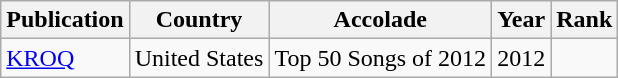<table class="wikitable">
<tr>
<th>Publication</th>
<th>Country</th>
<th>Accolade</th>
<th>Year</th>
<th align="center">Rank</th>
</tr>
<tr>
<td><a href='#'>KROQ</a></td>
<td>United States</td>
<td>Top 50 Songs of 2012</td>
<td>2012</td>
<td></td>
</tr>
</table>
